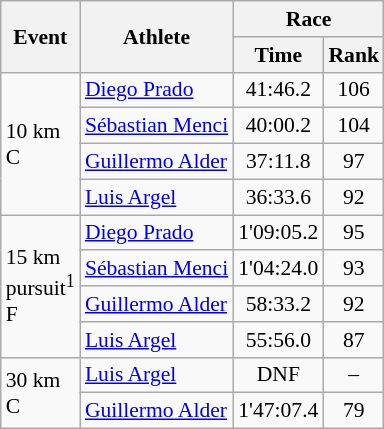<table class="wikitable" border="1" style="font-size:90%">
<tr>
<th rowspan=2>Event</th>
<th rowspan=2>Athlete</th>
<th colspan=2>Race</th>
</tr>
<tr>
<th>Time</th>
<th>Rank</th>
</tr>
<tr>
<td rowspan=4>10 km <br> C</td>
<td><a href='#'>Diego Prado</a></td>
<td align=center>41:46.2</td>
<td align=center>106</td>
</tr>
<tr>
<td><a href='#'>Sébastian Menci</a></td>
<td align=center>40:00.2</td>
<td align=center>104</td>
</tr>
<tr>
<td><a href='#'>Guillermo Alder</a></td>
<td align=center>37:11.8</td>
<td align=center>97</td>
</tr>
<tr>
<td><a href='#'>Luis Argel</a></td>
<td align=center>36:33.6</td>
<td align=center>92</td>
</tr>
<tr>
<td rowspan=4>15 km <br> pursuit<sup>1</sup> <br> F</td>
<td><a href='#'>Diego Prado</a></td>
<td align=center>1'09:05.2</td>
<td align=center>95</td>
</tr>
<tr>
<td><a href='#'>Sébastian Menci</a></td>
<td align=center>1'04:24.0</td>
<td align=center>93</td>
</tr>
<tr>
<td><a href='#'>Guillermo Alder</a></td>
<td align=center>58:33.2</td>
<td align=center>92</td>
</tr>
<tr>
<td><a href='#'>Luis Argel</a></td>
<td align=center>55:56.0</td>
<td align=center>87</td>
</tr>
<tr>
<td rowspan=2>30 km <br> C</td>
<td><a href='#'>Luis Argel</a></td>
<td align=center>DNF</td>
<td align=center>–</td>
</tr>
<tr>
<td><a href='#'>Guillermo Alder</a></td>
<td align=center>1'47:07.4</td>
<td align=center>79</td>
</tr>
</table>
